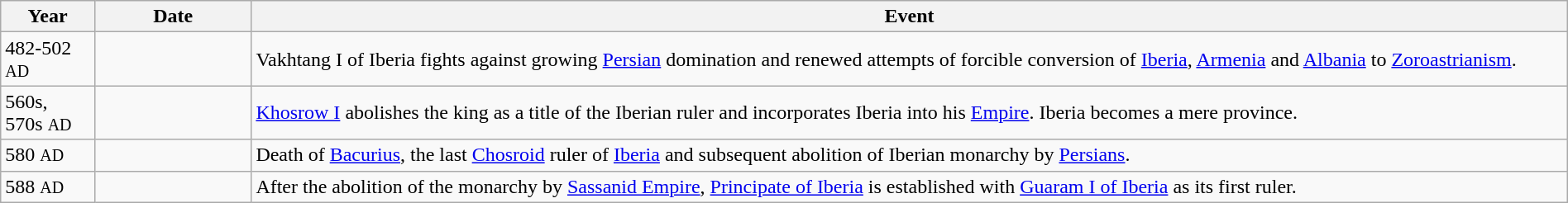<table class="wikitable" width="100%">
<tr>
<th style="width:6%">Year</th>
<th style="width:10%">Date</th>
<th>Event</th>
</tr>
<tr>
<td>482-502 <small>AD</small></td>
<td></td>
<td>Vakhtang I of Iberia fights against growing <a href='#'>Persian</a> domination and renewed attempts of forcible conversion of <a href='#'>Iberia</a>, <a href='#'>Armenia</a> and <a href='#'>Albania</a> to <a href='#'>Zoroastrianism</a>.</td>
</tr>
<tr>
<td>560s, 570s <small>AD</small></td>
<td></td>
<td><a href='#'>Khosrow I</a> abolishes the king as a title of the Iberian ruler and incorporates Iberia into his <a href='#'>Empire</a>. Iberia becomes a mere province.</td>
</tr>
<tr>
<td>580 <small>AD</small></td>
<td></td>
<td>Death of <a href='#'>Bacurius</a>, the last <a href='#'>Chosroid</a> ruler of <a href='#'>Iberia</a> and subsequent abolition of Iberian monarchy by <a href='#'>Persians</a>.</td>
</tr>
<tr>
<td>588 <small>AD</small></td>
<td></td>
<td>After the abolition of the monarchy by <a href='#'>Sassanid Empire</a>, <a href='#'>Principate of Iberia</a> is established with <a href='#'>Guaram I of Iberia</a> as its first ruler.</td>
</tr>
</table>
